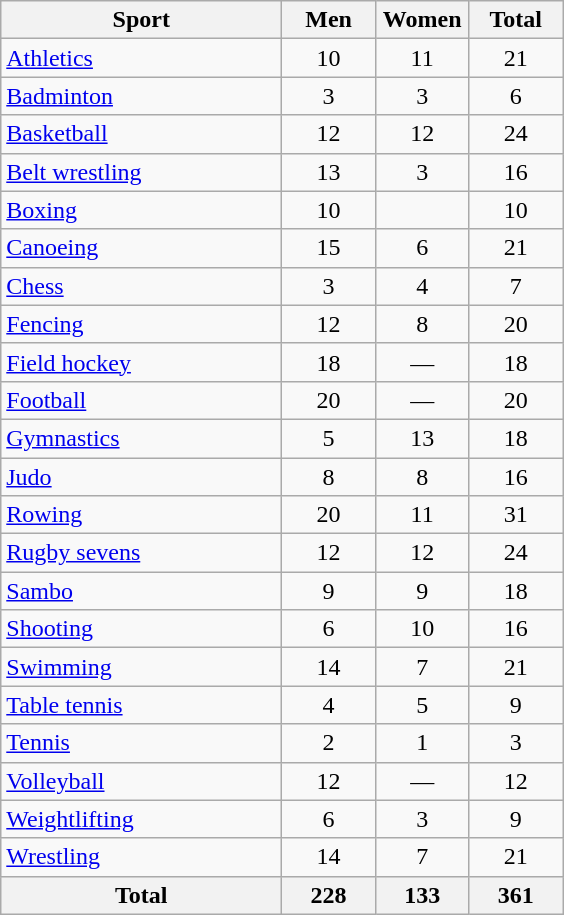<table class="wikitable sortable" style="text-align:center;">
<tr>
<th width=180>Sport</th>
<th width=55>Men</th>
<th width=55>Women</th>
<th width=55>Total</th>
</tr>
<tr>
<td align=left><a href='#'>Athletics</a></td>
<td>10</td>
<td>11</td>
<td>21</td>
</tr>
<tr>
<td align=left><a href='#'>Badminton</a></td>
<td>3</td>
<td>3</td>
<td>6</td>
</tr>
<tr>
<td align=left><a href='#'>Basketball</a></td>
<td>12</td>
<td>12</td>
<td>24</td>
</tr>
<tr>
<td align=left><a href='#'>Belt wrestling</a></td>
<td>13</td>
<td>3</td>
<td>16</td>
</tr>
<tr>
<td align=left><a href='#'>Boxing</a></td>
<td>10</td>
<td></td>
<td>10</td>
</tr>
<tr>
<td align=left><a href='#'>Canoeing</a></td>
<td>15</td>
<td>6</td>
<td>21</td>
</tr>
<tr>
<td align=left><a href='#'>Chess</a></td>
<td>3</td>
<td>4</td>
<td>7</td>
</tr>
<tr>
<td align=left><a href='#'>Fencing</a></td>
<td>12</td>
<td>8</td>
<td>20</td>
</tr>
<tr>
<td align=left><a href='#'>Field hockey</a></td>
<td>18</td>
<td>—</td>
<td>18</td>
</tr>
<tr>
<td align=left><a href='#'>Football</a></td>
<td>20</td>
<td>—</td>
<td>20</td>
</tr>
<tr>
<td align=left><a href='#'>Gymnastics</a></td>
<td>5</td>
<td>13</td>
<td>18</td>
</tr>
<tr>
<td align=left><a href='#'>Judo</a></td>
<td>8</td>
<td>8</td>
<td>16</td>
</tr>
<tr>
<td align=left><a href='#'>Rowing</a></td>
<td>20</td>
<td>11</td>
<td>31</td>
</tr>
<tr>
<td align=left><a href='#'>Rugby sevens</a></td>
<td>12</td>
<td>12</td>
<td>24</td>
</tr>
<tr>
<td align=left><a href='#'>Sambo</a></td>
<td>9</td>
<td>9</td>
<td>18</td>
</tr>
<tr>
<td align=left><a href='#'>Shooting</a></td>
<td>6</td>
<td>10</td>
<td>16</td>
</tr>
<tr>
<td align=left><a href='#'>Swimming</a></td>
<td>14</td>
<td>7</td>
<td>21</td>
</tr>
<tr>
<td align=left><a href='#'>Table tennis</a></td>
<td>4</td>
<td>5</td>
<td>9</td>
</tr>
<tr>
<td align=left><a href='#'>Tennis</a></td>
<td>2</td>
<td>1</td>
<td>3</td>
</tr>
<tr>
<td align=left><a href='#'>Volleyball</a></td>
<td>12</td>
<td>—</td>
<td>12</td>
</tr>
<tr>
<td align=left><a href='#'>Weightlifting</a></td>
<td>6</td>
<td>3</td>
<td>9</td>
</tr>
<tr>
<td align=left><a href='#'>Wrestling</a></td>
<td>14</td>
<td>7</td>
<td>21</td>
</tr>
<tr>
<th>Total</th>
<th>228</th>
<th>133</th>
<th>361</th>
</tr>
</table>
